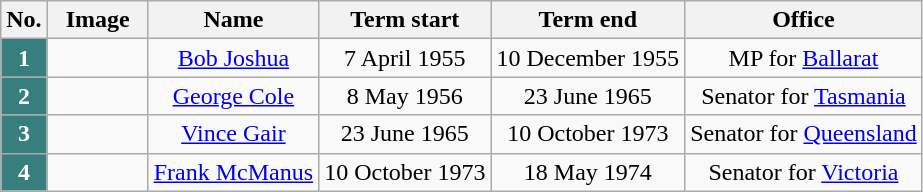<table class="wikitable" style="text-align:center">
<tr>
<th>No.</th>
<th width=60>Image</th>
<th>Name</th>
<th>Term start</th>
<th>Term end</th>
<th>Office</th>
</tr>
<tr>
<th style="background:#377E7F; color:white">1</th>
<td></td>
<td><a href='#'>Bob Joshua</a></td>
<td>7 April 1955</td>
<td>10 December 1955</td>
<td>MP for <a href='#'>Ballarat</a></td>
</tr>
<tr>
<th style="background:#377E7F; color:white">2</th>
<td></td>
<td><a href='#'>George Cole</a></td>
<td>8 May 1956</td>
<td>23 June 1965</td>
<td>Senator for <a href='#'>Tasmania</a></td>
</tr>
<tr>
<th style="background:#377E7F; color:white">3</th>
<td></td>
<td><a href='#'>Vince Gair</a></td>
<td>23 June 1965</td>
<td>10 October 1973</td>
<td>Senator for <a href='#'>Queensland</a></td>
</tr>
<tr>
<th style="background:#377E7F; color:white">4</th>
<td></td>
<td><a href='#'>Frank McManus</a></td>
<td>10 October 1973</td>
<td>18 May 1974</td>
<td>Senator for <a href='#'>Victoria</a></td>
</tr>
</table>
